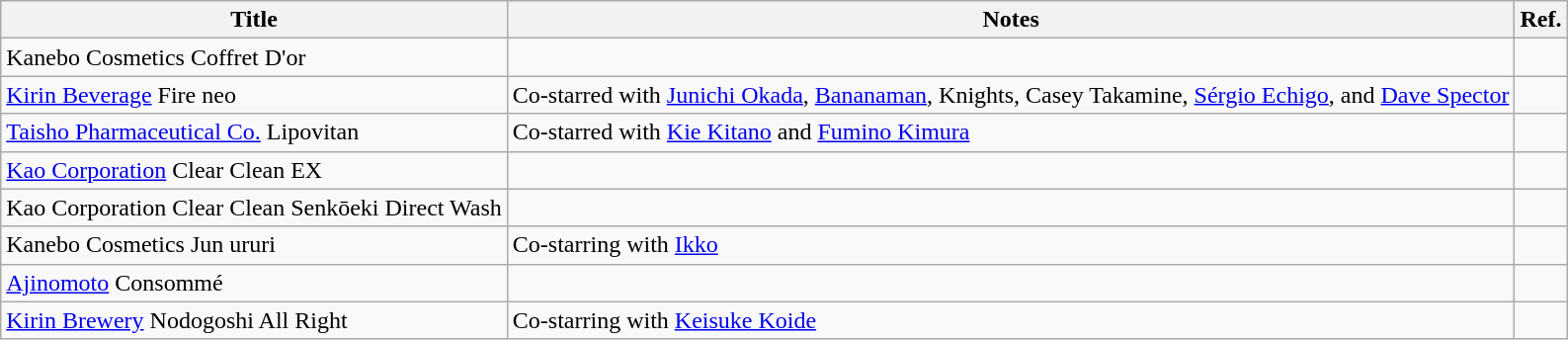<table class="wikitable">
<tr>
<th>Title</th>
<th>Notes</th>
<th>Ref.</th>
</tr>
<tr>
<td>Kanebo Cosmetics Coffret D'or</td>
<td></td>
<td></td>
</tr>
<tr>
<td><a href='#'>Kirin Beverage</a> Fire neo</td>
<td>Co-starred with <a href='#'>Junichi Okada</a>, <a href='#'>Bananaman</a>, Knights, Casey Takamine, <a href='#'>Sérgio Echigo</a>, and <a href='#'>Dave Spector</a></td>
<td></td>
</tr>
<tr>
<td><a href='#'>Taisho Pharmaceutical Co.</a> Lipovitan</td>
<td>Co-starred with <a href='#'>Kie Kitano</a> and <a href='#'>Fumino Kimura</a></td>
<td></td>
</tr>
<tr>
<td><a href='#'>Kao Corporation</a> Clear Clean EX</td>
<td></td>
<td></td>
</tr>
<tr>
<td>Kao Corporation Clear Clean Senkōeki Direct Wash</td>
<td></td>
<td></td>
</tr>
<tr>
<td>Kanebo Cosmetics Jun ururi</td>
<td>Co-starring with <a href='#'>Ikko</a></td>
<td></td>
</tr>
<tr>
<td><a href='#'>Ajinomoto</a> Consommé</td>
<td></td>
<td></td>
</tr>
<tr>
<td><a href='#'>Kirin Brewery</a> Nodogoshi All Right</td>
<td>Co-starring with <a href='#'>Keisuke Koide</a></td>
<td></td>
</tr>
</table>
